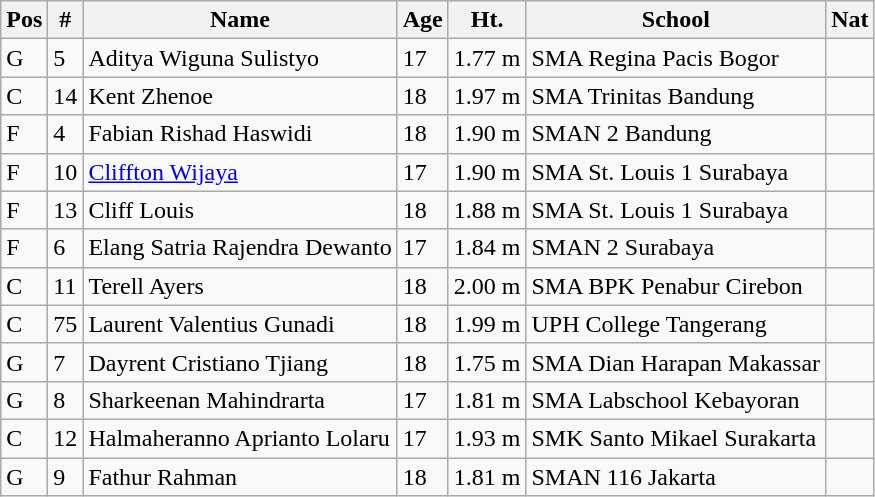<table class="wikitable">
<tr>
<th>Pos</th>
<th>#</th>
<th>Name</th>
<th>Age</th>
<th>Ht.</th>
<th>School</th>
<th>Nat</th>
</tr>
<tr>
<td>G</td>
<td>5</td>
<td>Aditya Wiguna Sulistyo</td>
<td>17</td>
<td>1.77 m</td>
<td>SMA Regina Pacis Bogor</td>
<td></td>
</tr>
<tr>
<td>C</td>
<td>14</td>
<td>Kent Zhenoe</td>
<td>18</td>
<td>1.97 m</td>
<td>SMA Trinitas Bandung</td>
<td></td>
</tr>
<tr>
<td>F</td>
<td>4</td>
<td>Fabian Rishad Haswidi</td>
<td>18</td>
<td>1.90 m</td>
<td>SMAN 2 Bandung</td>
<td></td>
</tr>
<tr>
<td>F</td>
<td>10</td>
<td><a href='#'>Cliffton Wijaya</a></td>
<td>17</td>
<td>1.90 m</td>
<td>SMA St. Louis 1 Surabaya</td>
<td></td>
</tr>
<tr>
<td>F</td>
<td>13</td>
<td>Cliff Louis</td>
<td>18</td>
<td>1.88 m</td>
<td>SMA St. Louis 1 Surabaya</td>
<td></td>
</tr>
<tr>
<td>F</td>
<td>6</td>
<td>Elang Satria Rajendra Dewanto</td>
<td>17</td>
<td>1.84 m</td>
<td>SMAN 2 Surabaya</td>
<td></td>
</tr>
<tr>
<td>C</td>
<td>11</td>
<td>Terell Ayers</td>
<td>18</td>
<td>2.00 m</td>
<td>SMA BPK Penabur Cirebon</td>
<td></td>
</tr>
<tr>
<td>C</td>
<td>75</td>
<td>Laurent Valentius Gunadi</td>
<td>18</td>
<td>1.99 m</td>
<td>UPH College Tangerang</td>
<td></td>
</tr>
<tr>
<td>G</td>
<td>7</td>
<td>Dayrent Cristiano Tjiang</td>
<td>18</td>
<td>1.75 m</td>
<td>SMA Dian Harapan Makassar</td>
<td></td>
</tr>
<tr>
<td>G</td>
<td>8</td>
<td>Sharkeenan Mahindrarta</td>
<td>17</td>
<td>1.81 m</td>
<td>SMA Labschool Kebayoran</td>
<td></td>
</tr>
<tr>
<td>C</td>
<td>12</td>
<td>Halmaheranno Aprianto Lolaru</td>
<td>17</td>
<td>1.93 m</td>
<td>SMK Santo Mikael Surakarta</td>
<td></td>
</tr>
<tr>
<td>G</td>
<td>9</td>
<td>Fathur Rahman</td>
<td>18</td>
<td>1.81 m</td>
<td>SMAN 116 Jakarta</td>
<td></td>
</tr>
</table>
